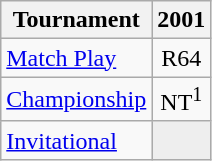<table class="wikitable" style="text-align:center;">
<tr>
<th>Tournament</th>
<th>2001</th>
</tr>
<tr>
<td align="left"><a href='#'>Match Play</a></td>
<td>R64</td>
</tr>
<tr>
<td align="left"><a href='#'>Championship</a></td>
<td>NT<sup>1</sup></td>
</tr>
<tr>
<td align="left"><a href='#'>Invitational</a></td>
<td style="background:#eeeeee;"></td>
</tr>
</table>
